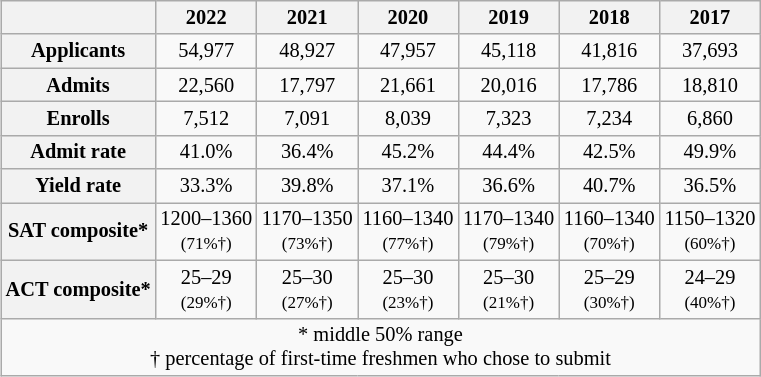<table style="float:right; font-size:85%; margin:10px; text-align:center; font-size:85%; margin:auto;" class="wikitable">
<tr>
<th> </th>
<th>2022</th>
<th>2021</th>
<th>2020</th>
<th>2019</th>
<th>2018</th>
<th>2017</th>
</tr>
<tr>
<th scope = "row">Applicants</th>
<td>54,977</td>
<td>48,927</td>
<td>47,957</td>
<td>45,118</td>
<td>41,816</td>
<td>37,693</td>
</tr>
<tr>
<th scope = "row">Admits</th>
<td>22,560</td>
<td>17,797</td>
<td>21,661</td>
<td>20,016</td>
<td>17,786</td>
<td>18,810</td>
</tr>
<tr>
<th scope = "row">Enrolls</th>
<td>7,512</td>
<td>7,091</td>
<td>8,039</td>
<td>7,323</td>
<td>7,234</td>
<td>6,860</td>
</tr>
<tr>
<th scope = "row">Admit rate</th>
<td>41.0%</td>
<td>36.4%</td>
<td>45.2%</td>
<td>44.4%</td>
<td>42.5%</td>
<td>49.9%</td>
</tr>
<tr>
<th scope = "row">Yield rate</th>
<td>33.3%</td>
<td>39.8%</td>
<td>37.1%</td>
<td>36.6%</td>
<td>40.7%</td>
<td>36.5%</td>
</tr>
<tr>
<th scope = "row">SAT composite*</th>
<td>1200–1360<br><small>(71%†)</small></td>
<td>1170⁠–1350<br><small>(73%†)</small></td>
<td>1160⁠–1340<br><small>(77%†)</small></td>
<td>1170–1340<br><small>(79%†)</small></td>
<td>1160–1340<br><small>(70%†)</small></td>
<td>1150–1320<br><small>(60%†)</small></td>
</tr>
<tr>
<th>ACT composite*</th>
<td>25–29<br><small>(29%†)</small></td>
<td>25–30<br><small>(27%†)</small></td>
<td>25–30<br><small>(23%†)</small></td>
<td>25–30<br><small>(21%†)</small></td>
<td>25–29<br><small>(30%†)</small></td>
<td>24–29<br><small>(40%†)</small></td>
</tr>
<tr>
<td colspan=7>* middle 50% range<br> † percentage of first-time freshmen who chose to submit</td>
</tr>
</table>
